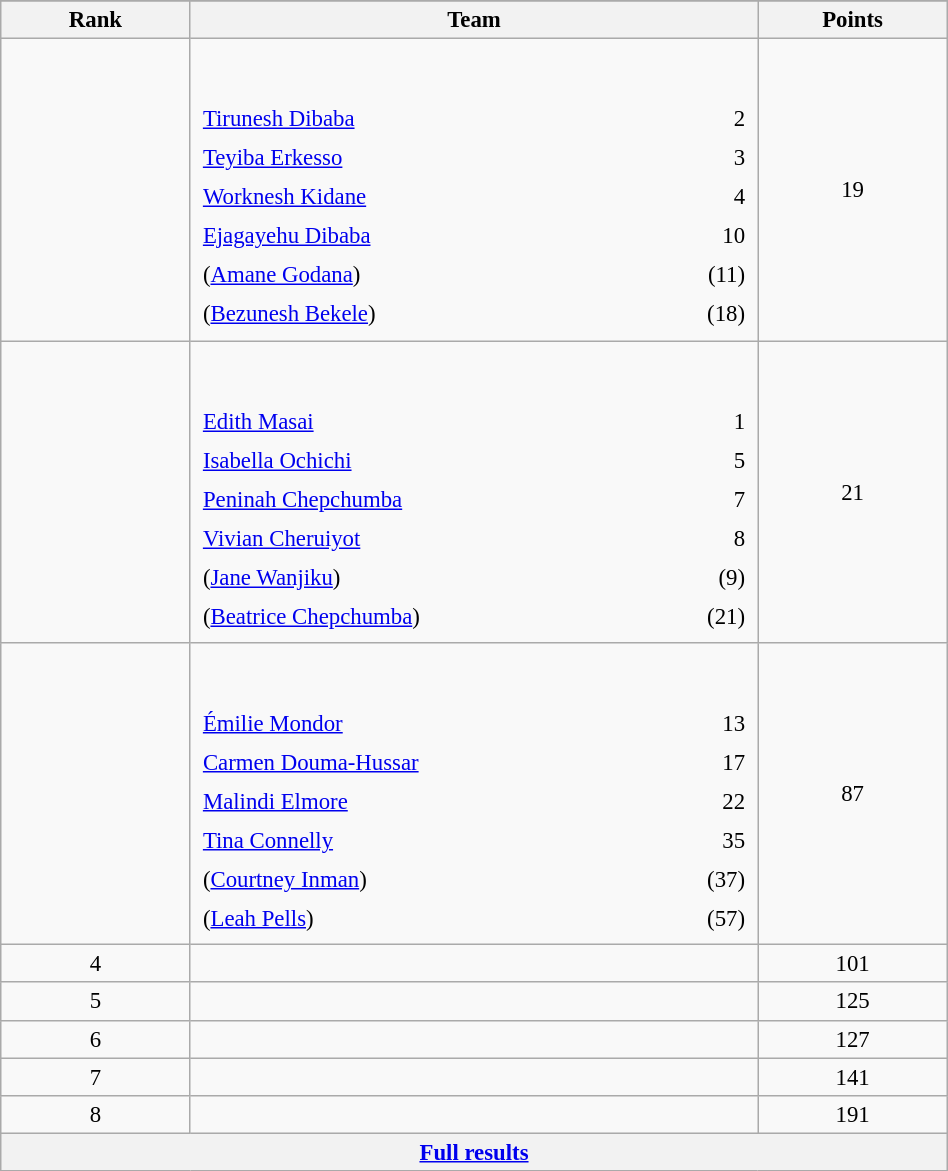<table class="wikitable sortable" style=" text-align:center; font-size:95%;" width="50%">
<tr>
</tr>
<tr>
<th width=10%>Rank</th>
<th width=30%>Team</th>
<th width=10%>Points</th>
</tr>
<tr>
<td align=center></td>
<td align=left> <br><br><table width=100%>
<tr>
<td align=left style="border:0"><a href='#'>Tirunesh Dibaba</a></td>
<td align=right style="border:0">2</td>
</tr>
<tr>
<td align=left style="border:0"><a href='#'>Teyiba Erkesso</a></td>
<td align=right style="border:0">3</td>
</tr>
<tr>
<td align=left style="border:0"><a href='#'>Worknesh Kidane</a></td>
<td align=right style="border:0">4</td>
</tr>
<tr>
<td align=left style="border:0"><a href='#'>Ejagayehu Dibaba</a></td>
<td align=right style="border:0">10</td>
</tr>
<tr>
<td align=left style="border:0">(<a href='#'>Amane Godana</a>)</td>
<td align=right style="border:0">(11)</td>
</tr>
<tr>
<td align=left style="border:0">(<a href='#'>Bezunesh Bekele</a>)</td>
<td align=right style="border:0">(18)</td>
</tr>
</table>
</td>
<td>19</td>
</tr>
<tr>
<td align=center></td>
<td align=left> <br><br><table width=100%>
<tr>
<td align=left style="border:0"><a href='#'>Edith Masai</a></td>
<td align=right style="border:0">1</td>
</tr>
<tr>
<td align=left style="border:0"><a href='#'>Isabella Ochichi</a></td>
<td align=right style="border:0">5</td>
</tr>
<tr>
<td align=left style="border:0"><a href='#'>Peninah Chepchumba</a></td>
<td align=right style="border:0">7</td>
</tr>
<tr>
<td align=left style="border:0"><a href='#'>Vivian Cheruiyot</a></td>
<td align=right style="border:0">8</td>
</tr>
<tr>
<td align=left style="border:0">(<a href='#'>Jane Wanjiku</a>)</td>
<td align=right style="border:0">(9)</td>
</tr>
<tr>
<td align=left style="border:0">(<a href='#'>Beatrice Chepchumba</a>)</td>
<td align=right style="border:0">(21)</td>
</tr>
</table>
</td>
<td>21</td>
</tr>
<tr>
<td align=center></td>
<td align=left> <br><br><table width=100%>
<tr>
<td align=left style="border:0"><a href='#'>Émilie Mondor</a></td>
<td align=right style="border:0">13</td>
</tr>
<tr>
<td align=left style="border:0"><a href='#'>Carmen Douma-Hussar</a></td>
<td align=right style="border:0">17</td>
</tr>
<tr>
<td align=left style="border:0"><a href='#'>Malindi Elmore</a></td>
<td align=right style="border:0">22</td>
</tr>
<tr>
<td align=left style="border:0"><a href='#'>Tina Connelly</a></td>
<td align=right style="border:0">35</td>
</tr>
<tr>
<td align=left style="border:0">(<a href='#'>Courtney Inman</a>)</td>
<td align=right style="border:0">(37)</td>
</tr>
<tr>
<td align=left style="border:0">(<a href='#'>Leah Pells</a>)</td>
<td align=right style="border:0">(57)</td>
</tr>
</table>
</td>
<td>87</td>
</tr>
<tr>
<td align=center>4</td>
<td align=left></td>
<td>101</td>
</tr>
<tr>
<td align=center>5</td>
<td align=left></td>
<td>125</td>
</tr>
<tr>
<td align=center>6</td>
<td align=left></td>
<td>127</td>
</tr>
<tr>
<td align=center>7</td>
<td align=left></td>
<td>141</td>
</tr>
<tr>
<td align=center>8</td>
<td align=left></td>
<td>191</td>
</tr>
<tr class="sortbottom">
<th colspan=3 align=center><a href='#'>Full results</a></th>
</tr>
</table>
